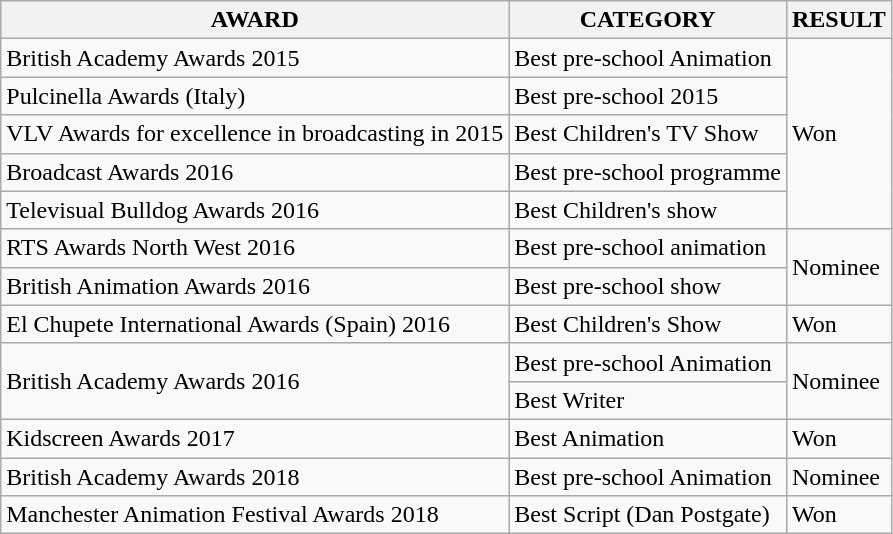<table class="wikitable sortable">
<tr>
<th>AWARD</th>
<th>CATEGORY</th>
<th>RESULT</th>
</tr>
<tr>
<td>British Academy Awards 2015</td>
<td>Best pre-school Animation</td>
<td rowspan="5">Won</td>
</tr>
<tr>
<td>Pulcinella Awards (Italy)</td>
<td>Best pre-school 2015</td>
</tr>
<tr>
<td>VLV Awards for excellence in broadcasting in 2015</td>
<td>Best Children's TV Show</td>
</tr>
<tr>
<td>Broadcast Awards 2016</td>
<td>Best pre-school programme</td>
</tr>
<tr>
<td>Televisual Bulldog Awards 2016</td>
<td>Best Children's show</td>
</tr>
<tr>
<td>RTS Awards North West 2016</td>
<td>Best pre-school animation</td>
<td rowspan="2">Nominee</td>
</tr>
<tr>
<td>British Animation Awards 2016</td>
<td>Best pre-school show</td>
</tr>
<tr>
<td>El Chupete International Awards (Spain) 2016</td>
<td>Best Children's Show</td>
<td>Won</td>
</tr>
<tr>
<td rowspan="2">British Academy Awards 2016</td>
<td>Best pre-school Animation</td>
<td rowspan="2">Nominee</td>
</tr>
<tr>
<td>Best Writer</td>
</tr>
<tr>
<td>Kidscreen Awards 2017</td>
<td>Best Animation</td>
<td>Won</td>
</tr>
<tr>
<td>British Academy Awards 2018</td>
<td>Best pre-school Animation</td>
<td>Nominee</td>
</tr>
<tr>
<td>Manchester Animation Festival Awards 2018</td>
<td>Best Script (Dan Postgate)</td>
<td>Won</td>
</tr>
</table>
